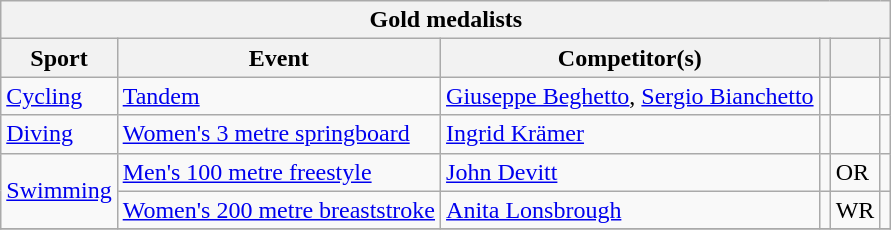<table class="wikitable">
<tr>
<th colspan="6">Gold medalists</th>
</tr>
<tr>
<th>Sport</th>
<th>Event</th>
<th>Competitor(s)</th>
<th></th>
<th></th>
<th></th>
</tr>
<tr>
<td><a href='#'>Cycling</a></td>
<td><a href='#'>Tandem</a></td>
<td><a href='#'>Giuseppe Beghetto</a>, <a href='#'>Sergio Bianchetto</a></td>
<td></td>
<td></td>
<td></td>
</tr>
<tr>
<td><a href='#'>Diving</a></td>
<td><a href='#'>Women's 3 metre springboard</a></td>
<td><a href='#'>Ingrid Krämer</a></td>
<td></td>
<td></td>
<td></td>
</tr>
<tr>
<td rowspan="2"><a href='#'>Swimming</a></td>
<td><a href='#'>Men's 100 metre freestyle</a></td>
<td><a href='#'>John Devitt</a></td>
<td></td>
<td>OR</td>
<td></td>
</tr>
<tr>
<td><a href='#'>Women's 200 metre breaststroke</a></td>
<td><a href='#'>Anita Lonsbrough</a></td>
<td></td>
<td>WR</td>
<td></td>
</tr>
<tr>
</tr>
</table>
